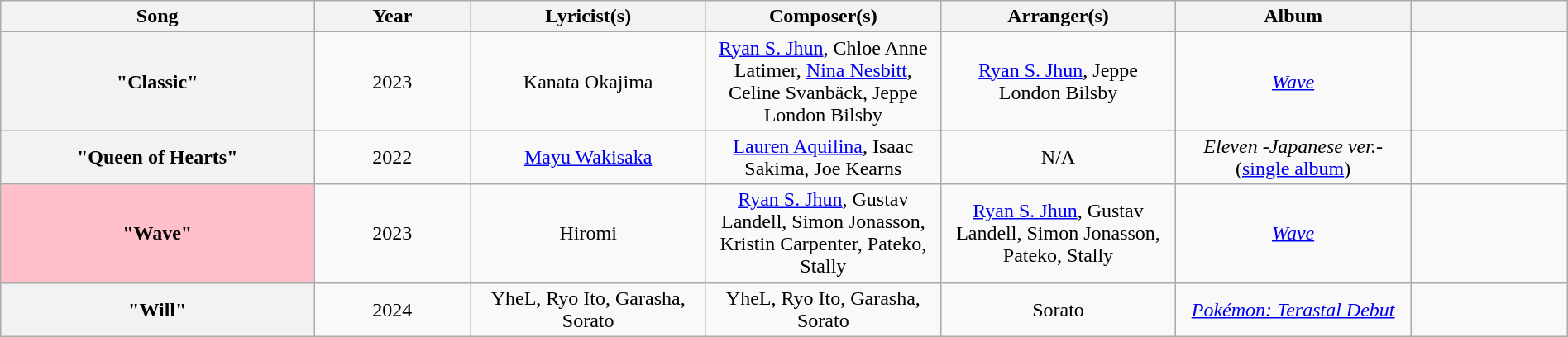<table class="wikitable sortable plainrowheaders" style="text-align:center; width:100%">
<tr>
<th style="width:20%;">Song</th>
<th style="width:10%;">Year</th>
<th style="width:15%;">Lyricist(s)</th>
<th style="width:15%;">Composer(s)</th>
<th style="width:15%;">Arranger(s)</th>
<th style="width:15%;">Album</th>
<th style="width:10%;" class="unsortable"></th>
</tr>
<tr>
<th scope="row">"Classic"</th>
<td>2023</td>
<td>Kanata Okajima</td>
<td><a href='#'>Ryan S. Jhun</a>, Chloe Anne Latimer, <a href='#'>Nina Nesbitt</a>, Celine Svanbäck, Jeppe London Bilsby</td>
<td><a href='#'>Ryan S. Jhun</a>, Jeppe London Bilsby</td>
<td><em><a href='#'>Wave</a></em></td>
<td></td>
</tr>
<tr>
<th scope="row">"Queen of Hearts"</th>
<td>2022</td>
<td><a href='#'>Mayu Wakisaka</a></td>
<td><a href='#'>Lauren Aquilina</a>, Isaac Sakima, Joe Kearns</td>
<td>N/A</td>
<td><em>Eleven -Japanese ver.-</em> (<a href='#'>single album</a>)</td>
<td></td>
</tr>
<tr>
<th scope="row" style="background-color:#FFC0CB;">"Wave" </th>
<td>2023</td>
<td>Hiromi</td>
<td><a href='#'>Ryan S. Jhun</a>, Gustav Landell, Simon Jonasson, Kristin Carpenter, Pateko, Stally</td>
<td><a href='#'>Ryan S. Jhun</a>, Gustav Landell, Simon Jonasson, Pateko, Stally</td>
<td><em><a href='#'>Wave</a></em></td>
<td></td>
</tr>
<tr>
<th scope="row">"Will"</th>
<td>2024</td>
<td>YheL, Ryo Ito, Garasha, Sorato</td>
<td>YheL, Ryo Ito, Garasha, Sorato</td>
<td>Sorato</td>
<td><em><a href='#'>Pokémon: Terastal Debut</a></em></td>
<td></td>
</tr>
</table>
